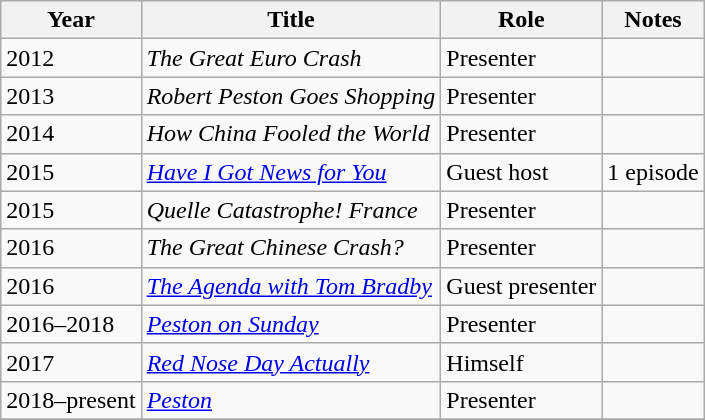<table class="wikitable sortable">
<tr>
<th>Year</th>
<th>Title</th>
<th>Role</th>
<th>Notes</th>
</tr>
<tr>
<td>2012</td>
<td><em>The Great Euro Crash</em></td>
<td>Presenter</td>
<td></td>
</tr>
<tr>
<td>2013</td>
<td><em>Robert Peston Goes Shopping</em></td>
<td>Presenter</td>
<td></td>
</tr>
<tr>
<td>2014</td>
<td><em>How China Fooled the World</em></td>
<td>Presenter</td>
<td></td>
</tr>
<tr>
<td>2015</td>
<td><em><a href='#'>Have I Got News for You</a></em></td>
<td>Guest host</td>
<td>1 episode</td>
</tr>
<tr>
<td>2015</td>
<td><em>Quelle Catastrophe! France</em></td>
<td>Presenter</td>
<td></td>
</tr>
<tr>
<td>2016</td>
<td><em>The Great Chinese Crash?</em></td>
<td>Presenter</td>
<td></td>
</tr>
<tr>
<td>2016</td>
<td><em><a href='#'>The Agenda with Tom Bradby</a></em></td>
<td>Guest presenter</td>
<td></td>
</tr>
<tr>
<td>2016–2018</td>
<td><em><a href='#'>Peston on Sunday</a></em></td>
<td>Presenter</td>
<td></td>
</tr>
<tr>
<td>2017</td>
<td><em><a href='#'>Red Nose Day Actually</a></em></td>
<td>Himself</td>
<td></td>
</tr>
<tr>
<td>2018–present</td>
<td><em><a href='#'>Peston</a></em></td>
<td>Presenter</td>
<td></td>
</tr>
<tr>
</tr>
</table>
